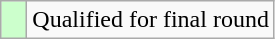<table class="wikitable">
<tr>
<td style="width:10px; background:#cfc"></td>
<td>Qualified for final round</td>
</tr>
</table>
